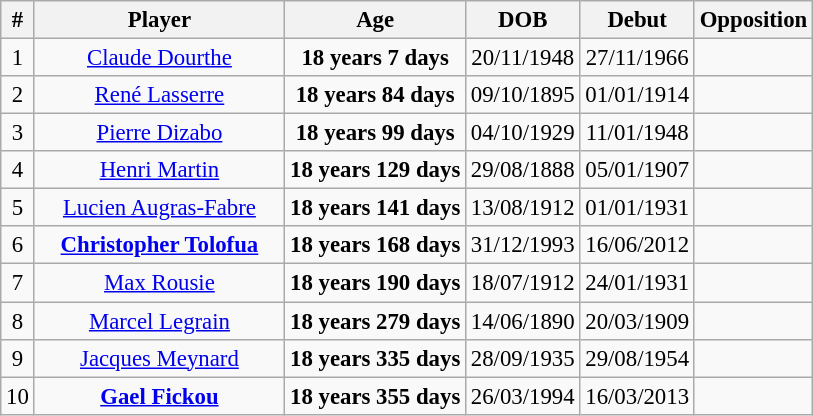<table class="wikitable sortable" style="font-size:95%; text-align:center;">
<tr>
<th>#</th>
<th style="width:160px;">Player</th>
<th>Age</th>
<th>DOB</th>
<th>Debut</th>
<th>Opposition</th>
</tr>
<tr>
<td>1</td>
<td><a href='#'>Claude Dourthe</a></td>
<td><strong>18 years 7 days</strong></td>
<td>20/11/1948</td>
<td>27/11/1966</td>
<td></td>
</tr>
<tr>
<td>2</td>
<td><a href='#'>René Lasserre</a></td>
<td><strong>18 years 84 days</strong></td>
<td>09/10/1895</td>
<td>01/01/1914</td>
<td></td>
</tr>
<tr>
<td>3</td>
<td><a href='#'>Pierre Dizabo</a></td>
<td><strong>18 years 99 days</strong></td>
<td>04/10/1929</td>
<td>11/01/1948</td>
<td></td>
</tr>
<tr>
<td>4</td>
<td><a href='#'>Henri Martin</a></td>
<td><strong>18 years 129 days</strong></td>
<td>29/08/1888</td>
<td>05/01/1907</td>
<td></td>
</tr>
<tr>
<td>5</td>
<td><a href='#'>Lucien Augras-Fabre</a></td>
<td><strong>18 years 141 days</strong></td>
<td>13/08/1912</td>
<td>01/01/1931</td>
<td></td>
</tr>
<tr>
<td>6</td>
<td><strong><a href='#'>Christopher Tolofua</a></strong></td>
<td><strong>18 years 168 days</strong></td>
<td>31/12/1993</td>
<td>16/06/2012</td>
<td></td>
</tr>
<tr>
<td>7</td>
<td><a href='#'>Max Rousie</a></td>
<td><strong>18 years 190 days</strong></td>
<td>18/07/1912</td>
<td>24/01/1931</td>
<td></td>
</tr>
<tr>
<td>8</td>
<td><a href='#'>Marcel Legrain</a></td>
<td><strong>18 years 279 days</strong></td>
<td>14/06/1890</td>
<td>20/03/1909</td>
<td></td>
</tr>
<tr>
<td>9</td>
<td><a href='#'>Jacques Meynard</a></td>
<td><strong>18 years 335 days</strong></td>
<td>28/09/1935</td>
<td>29/08/1954</td>
<td></td>
</tr>
<tr>
<td>10</td>
<td><strong><a href='#'>Gael Fickou</a></strong></td>
<td><strong>18 years 355 days</strong></td>
<td>26/03/1994</td>
<td>16/03/2013</td>
<td></td>
</tr>
</table>
